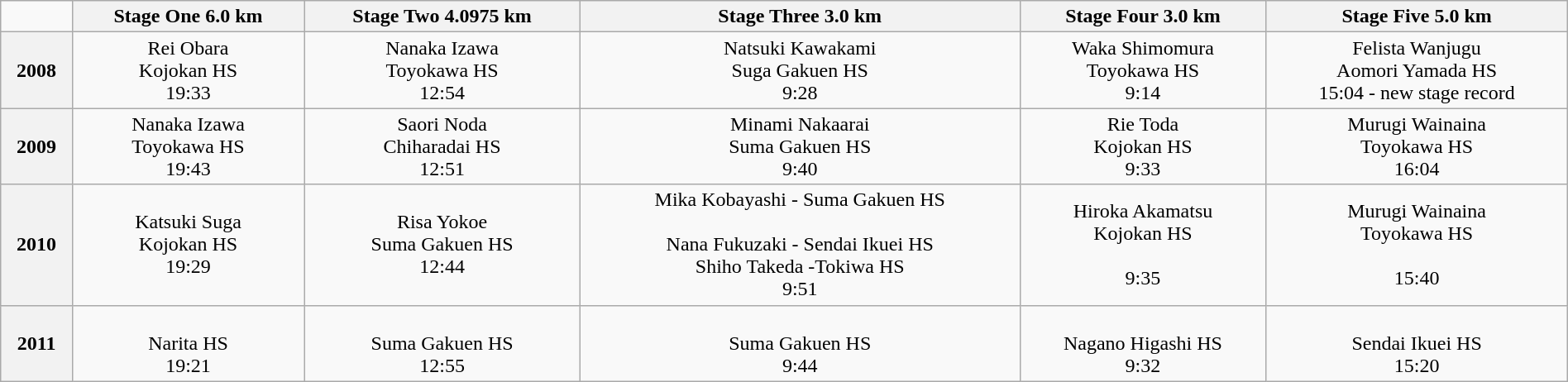<table class="wikitable" style="text-align:center; width:100%;">
<tr>
<td></td>
<th scope="col">Stage One 6.0 km</th>
<th scope="col">Stage Two 4.0975 km</th>
<th scope="col">Stage Three 3.0 km</th>
<th scope="col">Stage Four 3.0 km</th>
<th scope="col">Stage Five 5.0 km</th>
</tr>
<tr>
<th scope="row">2008</th>
<td>Rei Obara<br>Kojokan HS<br>
19:33</td>
<td>Nanaka Izawa<br>Toyokawa HS<br>
12:54</td>
<td>Natsuki Kawakami<br>Suga Gakuen HS<br>
9:28</td>
<td>Waka Shimomura<br>Toyokawa HS<br>
9:14</td>
<td>Felista Wanjugu<br>Aomori Yamada HS<br>
15:04 - new stage record</td>
</tr>
<tr>
<th scope="row">2009</th>
<td>Nanaka Izawa<br>Toyokawa  HS<br>
19:43</td>
<td>Saori Noda<br>Chiharadai HS<br>
12:51</td>
<td>Minami Nakaarai<br>Suma Gakuen HS<br>
9:40</td>
<td>Rie Toda<br>Kojokan HS<br>
9:33</td>
<td>Murugi Wainaina<br>Toyokawa HS<br>
16:04</td>
</tr>
<tr>
<th scope="row">2010</th>
<td>Katsuki Suga<br>Kojokan  HS<br>
19:29</td>
<td>Risa Yokoe<br>Suma Gakuen HS<br>
12:44</td>
<td>Mika Kobayashi - Suma Gakuen HS<br><br>Nana Fukuzaki - Sendai Ikuei HS<br>
Shiho Takeda -Tokiwa HS<br> 
9:51</td>
<td>Hiroka Akamatsu<br>Kojokan HS<br><br>9:35</td>
<td>Murugi Wainaina<br>Toyokawa HS<br><br>15:40</td>
</tr>
<tr>
<th scope="row">2011</th>
<td><br>Narita HS<br>
19:21</td>
<td><br>Suma Gakuen HS<br>
12:55</td>
<td><br>Suma Gakuen HS<br>
9:44</td>
<td><br>Nagano Higashi HS<br>
9:32</td>
<td><br>Sendai Ikuei HS<br>
15:20</td>
</tr>
</table>
